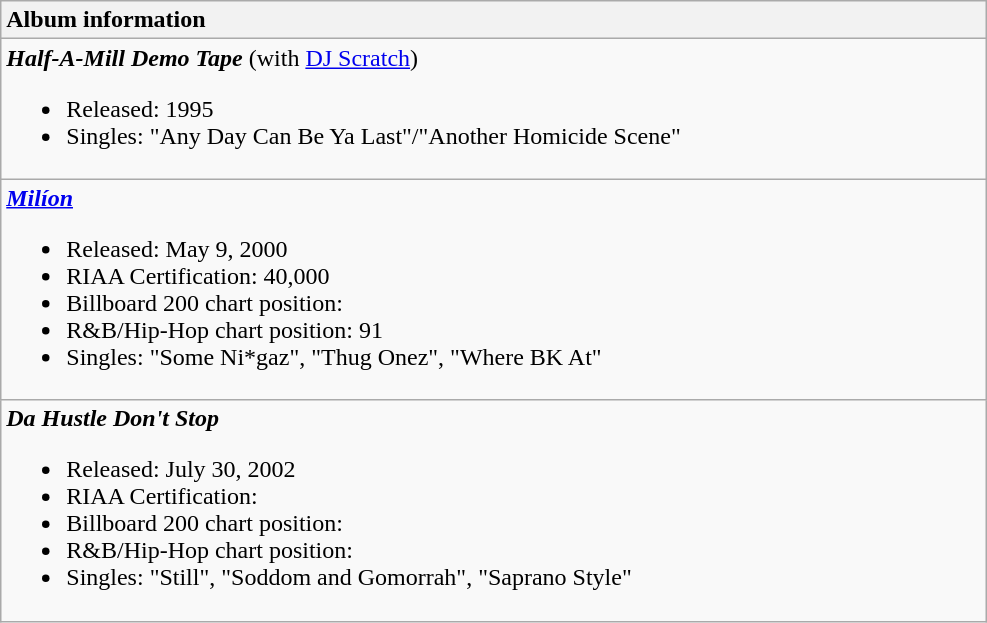<table class="wikitable">
<tr>
<th style="text-align:left; width:650px;">Album information</th>
</tr>
<tr>
<td align="left"><strong><em>Half-A-Mill Demo Tape</em></strong> (with <a href='#'>DJ Scratch</a>)<br><ul><li>Released: 1995</li><li>Singles: "Any Day Can Be Ya Last"/"Another Homicide Scene"</li></ul></td>
</tr>
<tr>
<td align="left"><strong><em><a href='#'>Milíon</a></em></strong><br><ul><li>Released: May 9, 2000</li><li>RIAA Certification: 40,000</li><li>Billboard 200 chart position:</li><li>R&B/Hip-Hop chart position: 91</li><li>Singles: "Some Ni*gaz", "Thug Onez", "Where BK At"</li></ul></td>
</tr>
<tr>
<td align="left"><strong><em>Da Hustle Don't Stop</em></strong><br><ul><li>Released: July 30, 2002</li><li>RIAA Certification:</li><li>Billboard 200 chart position:</li><li>R&B/Hip-Hop chart position:</li><li>Singles: "Still", "Soddom and Gomorrah", "Saprano Style"</li></ul></td>
</tr>
</table>
